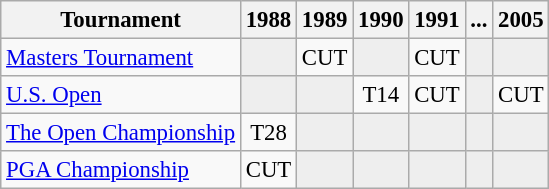<table class="wikitable" style="font-size:95%;text-align:center;">
<tr>
<th>Tournament</th>
<th>1988</th>
<th>1989</th>
<th>1990</th>
<th>1991</th>
<th>...</th>
<th>2005</th>
</tr>
<tr>
<td align=left><a href='#'>Masters Tournament</a></td>
<td style="background:#eeeeee;"></td>
<td>CUT</td>
<td style="background:#eeeeee;"></td>
<td>CUT</td>
<td style="background:#eeeeee;"></td>
<td style="background:#eeeeee;"></td>
</tr>
<tr>
<td align=left><a href='#'>U.S. Open</a></td>
<td style="background:#eeeeee;"></td>
<td style="background:#eeeeee;"></td>
<td>T14</td>
<td>CUT</td>
<td style="background:#eeeeee;"></td>
<td>CUT</td>
</tr>
<tr>
<td align=left><a href='#'>The Open Championship</a></td>
<td>T28</td>
<td style="background:#eeeeee;"></td>
<td style="background:#eeeeee;"></td>
<td style="background:#eeeeee;"></td>
<td style="background:#eeeeee;"></td>
<td style="background:#eeeeee;"></td>
</tr>
<tr>
<td align=left><a href='#'>PGA Championship</a></td>
<td>CUT</td>
<td style="background:#eeeeee;"></td>
<td style="background:#eeeeee;"></td>
<td style="background:#eeeeee;"></td>
<td style="background:#eeeeee;"></td>
<td style="background:#eeeeee;"></td>
</tr>
</table>
